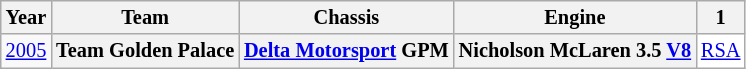<table class="wikitable" style="text-align:center; font-size:85%">
<tr>
<th>Year</th>
<th>Team</th>
<th>Chassis</th>
<th>Engine</th>
<th>1</th>
</tr>
<tr>
<td><a href='#'>2005</a></td>
<th nowrap>Team Golden Palace</th>
<th nowrap><a href='#'>Delta Motorsport</a> GPM</th>
<th nowrap>Nicholson McLaren 3.5 <a href='#'>V8</a></th>
<td style="background:#ffffff;"><a href='#'>RSA</a><br></td>
</tr>
</table>
